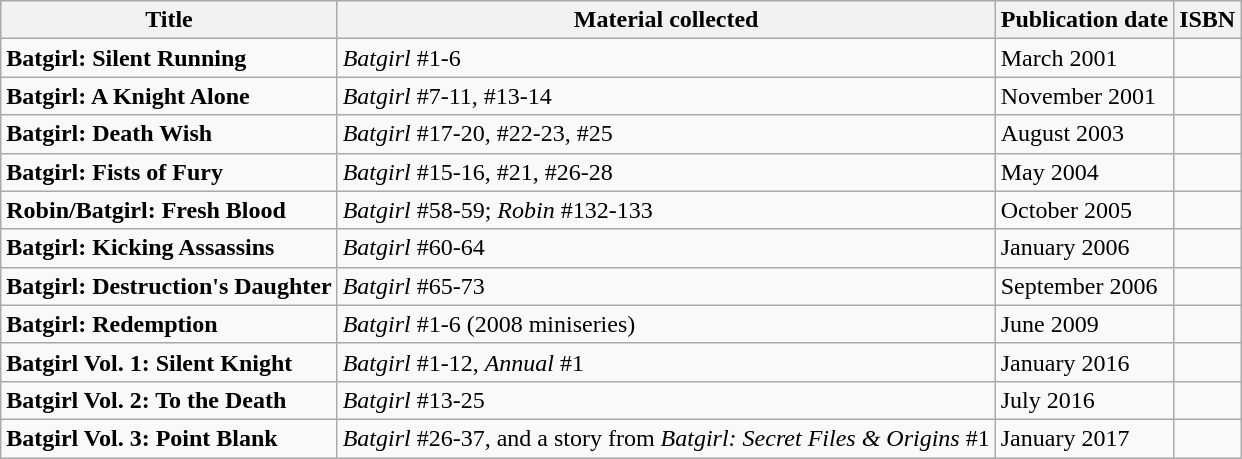<table class="wikitable">
<tr>
<th>Title</th>
<th>Material collected</th>
<th>Publication date</th>
<th>ISBN</th>
</tr>
<tr>
<td><strong>Batgirl: Silent Running</strong></td>
<td><em>Batgirl</em> #1-6</td>
<td>March 2001</td>
<td></td>
</tr>
<tr>
<td><strong>Batgirl: A Knight Alone</strong></td>
<td><em>Batgirl</em> #7-11, #13-14</td>
<td>November 2001</td>
<td></td>
</tr>
<tr>
<td><strong>Batgirl: Death Wish</strong></td>
<td><em>Batgirl</em> #17-20, #22-23, #25</td>
<td>August 2003</td>
<td></td>
</tr>
<tr>
<td><strong>Batgirl: Fists of Fury</strong></td>
<td><em>Batgirl</em> #15-16, #21, #26-28</td>
<td>May 2004</td>
<td></td>
</tr>
<tr>
<td><strong>Robin/Batgirl: Fresh Blood</strong></td>
<td><em>Batgirl</em> #58-59; <em>Robin</em> #132-133</td>
<td>October 2005</td>
<td></td>
</tr>
<tr>
<td><strong>Batgirl: Kicking Assassins</strong></td>
<td><em>Batgirl</em> #60-64</td>
<td>January 2006</td>
<td></td>
</tr>
<tr>
<td><strong>Batgirl: Destruction's Daughter</strong></td>
<td><em>Batgirl</em> #65-73</td>
<td>September 2006</td>
<td></td>
</tr>
<tr>
<td><strong>Batgirl: Redemption</strong></td>
<td><em>Batgirl</em> #1-6 (2008 miniseries)</td>
<td>June 2009</td>
<td></td>
</tr>
<tr>
<td><strong>Batgirl Vol. 1: Silent Knight</strong></td>
<td><em>Batgirl</em> #1-12, <em>Annual</em> #1</td>
<td>January 2016</td>
<td></td>
</tr>
<tr>
<td><strong>Batgirl Vol. 2: To the Death</strong></td>
<td><em>Batgirl</em> #13-25</td>
<td>July 2016</td>
<td></td>
</tr>
<tr>
<td><strong>Batgirl Vol. 3: Point Blank</strong></td>
<td><em>Batgirl</em> #26-37, and a story from <em>Batgirl: Secret Files & Origins</em> #1</td>
<td>January 2017</td>
<td></td>
</tr>
</table>
